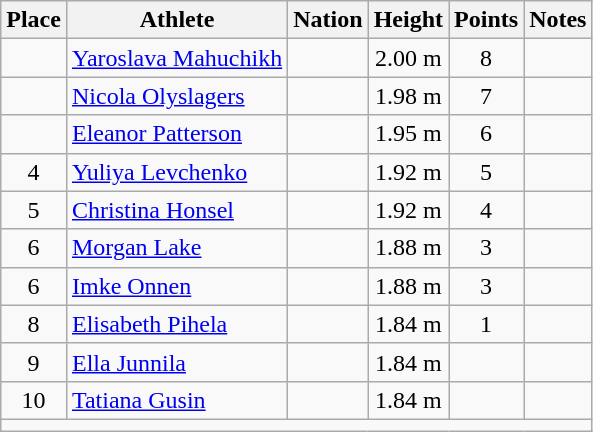<table class="wikitable mw-datatable sortable" style="text-align:center;">
<tr>
<th scope="col">Place</th>
<th scope="col">Athlete</th>
<th scope="col">Nation</th>
<th scope="col">Height</th>
<th scope="col">Points</th>
<th scope="col">Notes</th>
</tr>
<tr>
<td></td>
<td align="left"><a href='#'>Yaroslava Mahuchikh</a></td>
<td align="left"></td>
<td>2.00 m</td>
<td>8</td>
<td></td>
</tr>
<tr>
<td></td>
<td align="left"><a href='#'>Nicola Olyslagers</a></td>
<td align="left"></td>
<td>1.98 m</td>
<td>7</td>
<td></td>
</tr>
<tr>
<td></td>
<td align="left"><a href='#'>Eleanor Patterson</a></td>
<td align="left"></td>
<td>1.95 m</td>
<td>6</td>
<td></td>
</tr>
<tr>
<td>4</td>
<td align="left"><a href='#'>Yuliya Levchenko</a></td>
<td align="left"></td>
<td>1.92 m</td>
<td>5</td>
<td></td>
</tr>
<tr>
<td>5</td>
<td align="left"><a href='#'>Christina Honsel</a></td>
<td align="left"></td>
<td>1.92 m</td>
<td>4</td>
<td></td>
</tr>
<tr>
<td>6</td>
<td align="left"><a href='#'>Morgan Lake</a></td>
<td align="left"></td>
<td>1.88 m</td>
<td>3</td>
<td></td>
</tr>
<tr>
<td>6</td>
<td align="left"><a href='#'>Imke Onnen</a></td>
<td align="left"></td>
<td>1.88 m</td>
<td>3</td>
<td></td>
</tr>
<tr>
<td>8</td>
<td align="left"><a href='#'>Elisabeth Pihela</a></td>
<td align="left"></td>
<td>1.84 m</td>
<td>1</td>
<td></td>
</tr>
<tr>
<td>9</td>
<td align="left"><a href='#'>Ella Junnila</a></td>
<td align="left"></td>
<td>1.84 m</td>
<td></td>
<td></td>
</tr>
<tr>
<td>10</td>
<td align="left"><a href='#'>Tatiana Gusin</a></td>
<td align="left"></td>
<td>1.84 m</td>
<td></td>
<td></td>
</tr>
<tr class="sortbottom">
<td colspan="6"></td>
</tr>
</table>
